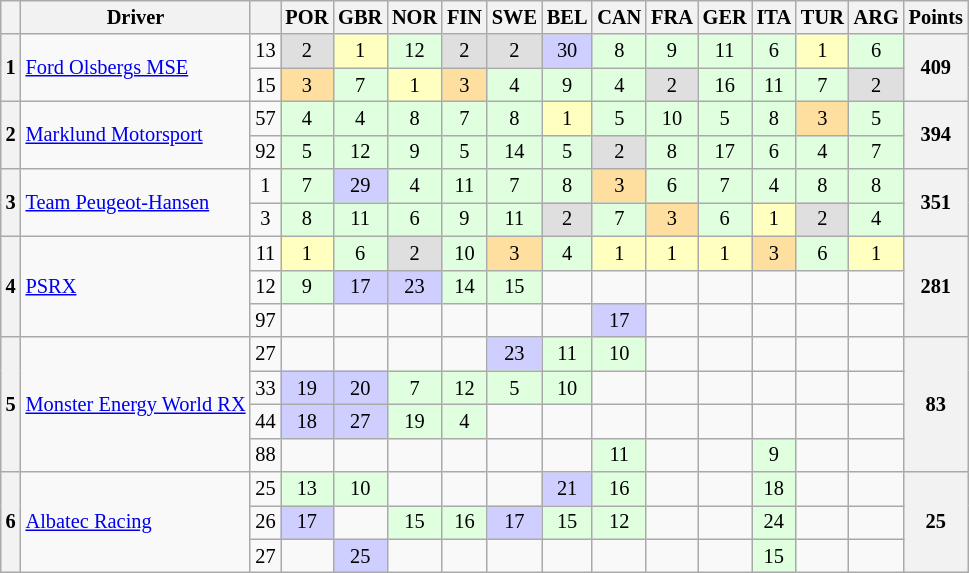<table class="wikitable" style="font-size: 85%; text-align: center;">
<tr valign="top">
<th valign="middle"></th>
<th valign="middle">Driver</th>
<th valign="middle"></th>
<th>POR <br></th>
<th>GBR <br></th>
<th>NOR <br></th>
<th>FIN <br></th>
<th>SWE <br></th>
<th>BEL <br></th>
<th>CAN <br></th>
<th>FRA <br></th>
<th>GER <br></th>
<th>ITA <br></th>
<th>TUR <br></th>
<th>ARG <br></th>
<th valign="middle">Points</th>
</tr>
<tr>
<th rowspan="2">1</th>
<td rowspan="2" align=left> <a href='#'>Ford Olsbergs MSE</a></td>
<td>13</td>
<td style="background:#dfdfdf;">2</td>
<td style="background:#ffffbf;">1</td>
<td style="background:#dfffdf;">12</td>
<td style="background:#dfdfdf;">2</td>
<td style="background:#dfdfdf;">2</td>
<td style="background:#cfcfff;">30</td>
<td style="background:#dfffdf;">8</td>
<td style="background:#dfffdf;">9</td>
<td style="background:#dfffdf;">11</td>
<td style="background:#dfffdf;">6</td>
<td style="background:#ffffbf;">1</td>
<td style="background:#dfffdf;">6</td>
<th rowspan="2">409</th>
</tr>
<tr>
<td>15</td>
<td style="background:#ffdf9f;">3</td>
<td style="background:#dfffdf;">7</td>
<td style="background:#ffffbf;">1</td>
<td style="background:#ffdf9f;">3</td>
<td style="background:#dfffdf;">4</td>
<td style="background:#dfffdf;">9</td>
<td style="background:#dfffdf;">4</td>
<td style="background:#dfdfdf;">2</td>
<td style="background:#dfffdf;">16</td>
<td style="background:#dfffdf;">11</td>
<td style="background:#dfffdf;">7</td>
<td style="background:#dfdfdf;">2</td>
</tr>
<tr>
<th rowspan="2">2</th>
<td rowspan="2" align=left> <a href='#'>Marklund Motorsport</a></td>
<td>57</td>
<td style="background:#dfffdf;">4</td>
<td style="background:#dfffdf;">4</td>
<td style="background:#dfffdf;">8</td>
<td style="background:#dfffdf;">7</td>
<td style="background:#dfffdf;">8</td>
<td style="background:#ffffbf;">1</td>
<td style="background:#dfffdf;">5</td>
<td style="background:#dfffdf;">10</td>
<td style="background:#dfffdf;">5</td>
<td style="background:#dfffdf;">8</td>
<td style="background:#ffdf9f;">3</td>
<td style="background:#dfffdf;">5</td>
<th rowspan="2">394</th>
</tr>
<tr>
<td>92</td>
<td style="background:#dfffdf;">5</td>
<td style="background:#dfffdf;">12</td>
<td style="background:#dfffdf;">9</td>
<td style="background:#dfffdf;">5</td>
<td style="background:#dfffdf;">14</td>
<td style="background:#dfffdf;">5</td>
<td style="background:#dfdfdf;">2</td>
<td style="background:#dfffdf;">8</td>
<td style="background:#dfffdf;">17</td>
<td style="background:#dfffdf;">6</td>
<td style="background:#dfffdf;">4</td>
<td style="background:#dfffdf;">7</td>
</tr>
<tr>
<th rowspan="2">3</th>
<td rowspan="2" align=left> <a href='#'>Team Peugeot-Hansen</a></td>
<td>1</td>
<td style="background:#dfffdf;">7</td>
<td style="background:#cfcfff;">29</td>
<td style="background:#dfffdf;">4</td>
<td style="background:#dfffdf;">11</td>
<td style="background:#dfffdf;">7</td>
<td style="background:#dfffdf;">8</td>
<td style="background:#ffdf9f;">3</td>
<td style="background:#dfffdf;">6</td>
<td style="background:#dfffdf;">7</td>
<td style="background:#dfffdf;">4</td>
<td style="background:#dfffdf;">8</td>
<td style="background:#dfffdf;">8</td>
<th rowspan="2">351</th>
</tr>
<tr>
<td>3</td>
<td style="background:#dfffdf;">8</td>
<td style="background:#dfffdf;">11</td>
<td style="background:#dfffdf;">6</td>
<td style="background:#dfffdf;">9</td>
<td style="background:#dfffdf;">11</td>
<td style="background:#dfdfdf;">2</td>
<td style="background:#dfffdf;">7</td>
<td style="background:#ffdf9f;">3</td>
<td style="background:#dfffdf;">6</td>
<td style="background:#ffffbf;">1</td>
<td style="background:#dfdfdf;">2</td>
<td style="background:#dfffdf;">4</td>
</tr>
<tr>
<th rowspan="3">4</th>
<td rowspan="3" align=left> <a href='#'>PSRX</a></td>
<td>11</td>
<td style="background:#ffffbf;">1</td>
<td style="background:#dfffdf;">6</td>
<td style="background:#dfdfdf;">2</td>
<td style="background:#dfffdf;">10</td>
<td style="background:#ffdf9f;">3</td>
<td style="background:#dfffdf;">4</td>
<td style="background:#ffffbf;">1</td>
<td style="background:#ffffbf;">1</td>
<td style="background:#ffffbf;">1</td>
<td style="background:#ffdf9f;">3</td>
<td style="background:#dfffdf;">6</td>
<td style="background:#ffffbf;">1</td>
<th rowspan="3">281</th>
</tr>
<tr>
<td>12</td>
<td style="background:#dfffdf;">9</td>
<td style="background:#cfcfff;">17</td>
<td style="background:#cfcfff;">23</td>
<td style="background:#dfffdf;">14</td>
<td style="background:#dfffdf;">15</td>
<td></td>
<td></td>
<td></td>
<td></td>
<td></td>
<td></td>
<td></td>
</tr>
<tr>
<td>97</td>
<td></td>
<td></td>
<td></td>
<td></td>
<td></td>
<td></td>
<td style="background:#cfcfff;">17</td>
<td></td>
<td></td>
<td></td>
<td></td>
<td></td>
</tr>
<tr>
<th rowspan="4">5</th>
<td rowspan="4" align=left> <a href='#'>Monster Energy World RX</a></td>
<td>27</td>
<td></td>
<td></td>
<td></td>
<td></td>
<td style="background:#cfcfff;">23</td>
<td style="background:#dfffdf;">11</td>
<td style="background:#dfffdf;">10</td>
<td></td>
<td></td>
<td></td>
<td></td>
<td></td>
<th rowspan="4">83</th>
</tr>
<tr>
<td>33</td>
<td style="background:#cfcfff;">19</td>
<td style="background:#cfcfff;">20</td>
<td style="background:#dfffdf;">7</td>
<td style="background:#dfffdf;">12</td>
<td style="background:#dfffdf;">5</td>
<td style="background:#dfffdf;">10</td>
<td></td>
<td></td>
<td></td>
<td></td>
<td></td>
<td></td>
</tr>
<tr>
<td>44</td>
<td style="background:#cfcfff;">18</td>
<td style="background:#cfcfff;">27</td>
<td style="background:#dfffdf;">19</td>
<td style="background:#dfffdf;">4</td>
<td></td>
<td></td>
<td></td>
<td></td>
<td></td>
<td></td>
<td></td>
<td></td>
</tr>
<tr>
<td>88</td>
<td></td>
<td></td>
<td></td>
<td></td>
<td></td>
<td></td>
<td style="background:#dfffdf;">11</td>
<td></td>
<td></td>
<td style="background:#dfffdf;">9</td>
<td></td>
<td></td>
</tr>
<tr>
<th rowspan="3">6</th>
<td rowspan="3" align=left> <a href='#'>Albatec Racing</a></td>
<td>25</td>
<td style="background:#dfffdf;">13</td>
<td style="background:#dfffdf;">10</td>
<td></td>
<td></td>
<td></td>
<td style="background:#cfcfff;">21</td>
<td style="background:#dfffdf;">16</td>
<td></td>
<td></td>
<td style="background:#dfffdf;">18</td>
<td></td>
<td></td>
<th rowspan="3">25</th>
</tr>
<tr>
<td>26</td>
<td style="background:#cfcfff;">17</td>
<td></td>
<td style="background:#dfffdf;">15</td>
<td style="background:#dfffdf;">16</td>
<td style="background:#cfcfff;">17</td>
<td style="background:#dfffdf;">15</td>
<td style="background:#dfffdf;">12</td>
<td></td>
<td></td>
<td style="background:#dfffdf;">24</td>
<td></td>
<td></td>
</tr>
<tr>
<td>27</td>
<td></td>
<td style="background:#cfcfff;">25</td>
<td></td>
<td></td>
<td></td>
<td></td>
<td></td>
<td></td>
<td></td>
<td style="background:#dfffdf;">15</td>
<td></td>
<td></td>
</tr>
</table>
